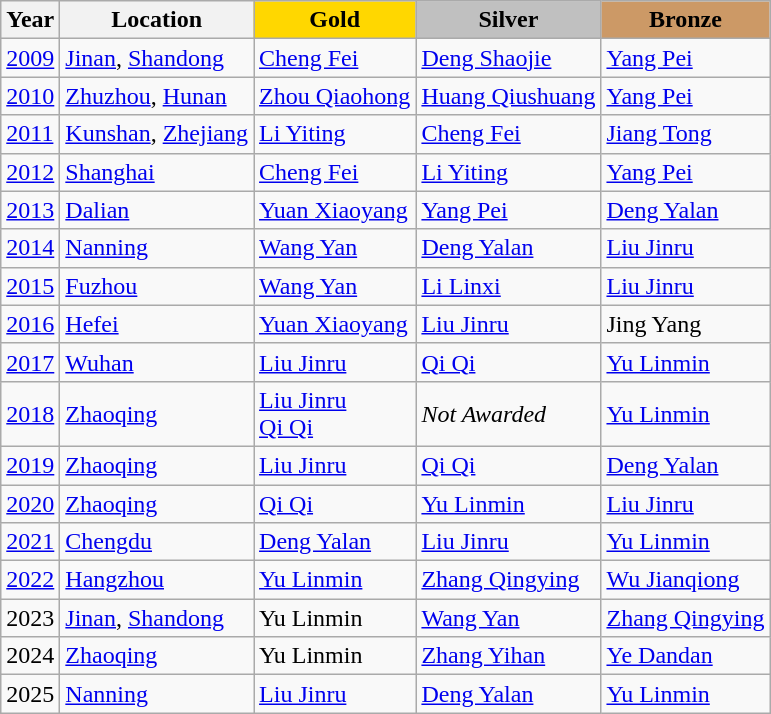<table class="wikitable">
<tr>
<th>Year</th>
<th>Location</th>
<td align=center bgcolor="gold"><strong>Gold</strong></td>
<td align=center bgcolor="silver"><strong>Silver</strong></td>
<td align=center bgcolor="cc9966"><strong>Bronze</strong></td>
</tr>
<tr>
<td><a href='#'>2009</a></td>
<td><a href='#'>Jinan</a>, <a href='#'>Shandong</a></td>
<td><a href='#'>Cheng Fei</a></td>
<td><a href='#'>Deng Shaojie</a></td>
<td><a href='#'>Yang Pei</a></td>
</tr>
<tr>
<td><a href='#'>2010</a></td>
<td><a href='#'>Zhuzhou</a>, <a href='#'>Hunan</a></td>
<td><a href='#'>Zhou Qiaohong</a></td>
<td><a href='#'>Huang Qiushuang</a></td>
<td><a href='#'>Yang Pei</a></td>
</tr>
<tr>
<td><a href='#'>2011</a></td>
<td><a href='#'>Kunshan</a>, <a href='#'>Zhejiang</a></td>
<td><a href='#'>Li Yiting</a></td>
<td><a href='#'>Cheng Fei</a></td>
<td><a href='#'>Jiang Tong</a></td>
</tr>
<tr>
<td><a href='#'>2012</a></td>
<td><a href='#'>Shanghai</a></td>
<td><a href='#'>Cheng Fei</a></td>
<td><a href='#'>Li Yiting</a></td>
<td><a href='#'>Yang Pei</a></td>
</tr>
<tr>
<td><a href='#'>2013</a></td>
<td><a href='#'>Dalian</a></td>
<td><a href='#'>Yuan Xiaoyang</a></td>
<td><a href='#'>Yang Pei</a></td>
<td><a href='#'>Deng Yalan</a></td>
</tr>
<tr>
<td><a href='#'>2014</a></td>
<td><a href='#'>Nanning</a></td>
<td><a href='#'>Wang Yan</a></td>
<td><a href='#'>Deng Yalan</a></td>
<td><a href='#'>Liu Jinru</a></td>
</tr>
<tr>
<td><a href='#'>2015</a></td>
<td><a href='#'>Fuzhou</a></td>
<td><a href='#'>Wang Yan</a></td>
<td><a href='#'>Li Linxi</a></td>
<td><a href='#'>Liu Jinru</a></td>
</tr>
<tr>
<td><a href='#'>2016</a></td>
<td><a href='#'>Hefei</a></td>
<td><a href='#'>Yuan Xiaoyang</a></td>
<td><a href='#'>Liu Jinru</a></td>
<td>Jing Yang</td>
</tr>
<tr>
<td><a href='#'>2017</a></td>
<td><a href='#'>Wuhan</a></td>
<td><a href='#'>Liu Jinru</a></td>
<td><a href='#'>Qi Qi</a></td>
<td><a href='#'>Yu Linmin</a></td>
</tr>
<tr>
<td><a href='#'>2018</a></td>
<td><a href='#'>Zhaoqing</a></td>
<td><a href='#'>Liu Jinru</a><br><a href='#'>Qi Qi</a></td>
<td><em>Not Awarded</em></td>
<td><a href='#'>Yu Linmin</a></td>
</tr>
<tr>
<td><a href='#'>2019</a></td>
<td><a href='#'>Zhaoqing</a></td>
<td><a href='#'>Liu Jinru</a></td>
<td><a href='#'>Qi Qi</a></td>
<td><a href='#'>Deng Yalan</a></td>
</tr>
<tr>
<td><a href='#'>2020</a></td>
<td><a href='#'>Zhaoqing</a></td>
<td><a href='#'>Qi Qi</a></td>
<td><a href='#'>Yu Linmin</a></td>
<td><a href='#'>Liu Jinru</a></td>
</tr>
<tr>
<td><a href='#'>2021</a></td>
<td><a href='#'>Chengdu</a></td>
<td><a href='#'>Deng Yalan</a></td>
<td><a href='#'>Liu Jinru</a></td>
<td><a href='#'>Yu Linmin</a></td>
</tr>
<tr>
<td><a href='#'>2022</a></td>
<td><a href='#'>Hangzhou</a></td>
<td><a href='#'>Yu Linmin</a></td>
<td><a href='#'>Zhang Qingying</a></td>
<td><a href='#'>Wu Jianqiong</a></td>
</tr>
<tr>
<td>2023</td>
<td><a href='#'>Jinan</a>, <a href='#'>Shandong</a></td>
<td>Yu Linmin</td>
<td><a href='#'>Wang Yan</a></td>
<td><a href='#'>Zhang Qingying</a></td>
</tr>
<tr>
<td>2024</td>
<td><a href='#'>Zhaoqing</a></td>
<td>Yu Linmin</td>
<td><a href='#'>Zhang Yihan</a></td>
<td><a href='#'>Ye Dandan</a></td>
</tr>
<tr>
<td>2025</td>
<td><a href='#'>Nanning</a></td>
<td><a href='#'>Liu Jinru</a></td>
<td><a href='#'>Deng Yalan</a></td>
<td><a href='#'>Yu Linmin</a></td>
</tr>
</table>
